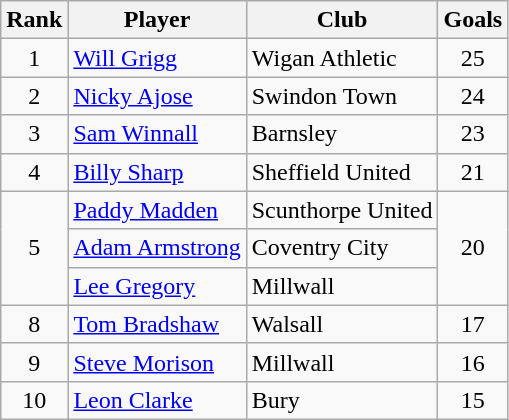<table class="wikitable" style="text-align:center">
<tr>
<th>Rank</th>
<th>Player</th>
<th>Club</th>
<th>Goals</th>
</tr>
<tr>
<td>1</td>
<td align="left"><a href='#'>Will Grigg</a></td>
<td align="left">Wigan Athletic</td>
<td>25</td>
</tr>
<tr>
<td>2</td>
<td align="left"><a href='#'>Nicky Ajose</a></td>
<td align="left">Swindon Town</td>
<td>24</td>
</tr>
<tr>
<td>3</td>
<td align="left"><a href='#'>Sam Winnall</a></td>
<td align="left">Barnsley</td>
<td>23</td>
</tr>
<tr>
<td>4</td>
<td align="left"><a href='#'>Billy Sharp</a></td>
<td align="left">Sheffield United</td>
<td>21</td>
</tr>
<tr>
<td rowspan="3">5</td>
<td align="left"><a href='#'>Paddy Madden</a></td>
<td align="left">Scunthorpe United</td>
<td rowspan="3">20</td>
</tr>
<tr>
<td align="left"><a href='#'>Adam Armstrong</a></td>
<td align="left">Coventry City</td>
</tr>
<tr>
<td align="left"><a href='#'>Lee Gregory</a></td>
<td align="left">Millwall</td>
</tr>
<tr>
<td>8</td>
<td align="left"><a href='#'>Tom Bradshaw</a></td>
<td align="left">Walsall</td>
<td>17</td>
</tr>
<tr>
<td>9</td>
<td align="left"><a href='#'>Steve Morison</a></td>
<td align="left">Millwall</td>
<td>16</td>
</tr>
<tr>
<td>10</td>
<td align="left"><a href='#'>Leon Clarke</a></td>
<td align="left">Bury</td>
<td>15</td>
</tr>
</table>
